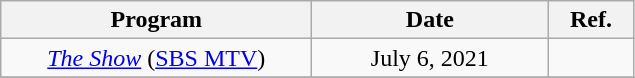<table class="wikitable" style="text-align:center;">
<tr>
<th style="width:200px;">Program</th>
<th style="width:150px;">Date</th>
<th style="width:50px;">Ref.</th>
</tr>
<tr>
<td rowspan="1"><em><a href='#'>The Show</a></em> (<a href='#'>SBS MTV</a>)</td>
<td>July 6, 2021</td>
<td></td>
</tr>
<tr>
</tr>
</table>
